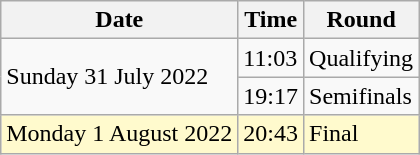<table class="wikitable">
<tr>
<th>Date</th>
<th>Time</th>
<th>Round</th>
</tr>
<tr>
<td rowspan=2>Sunday 31 July 2022</td>
<td>11:03</td>
<td>Qualifying</td>
</tr>
<tr>
<td>19:17</td>
<td>Semifinals</td>
</tr>
<tr>
<td style=background:lemonchiffon>Monday 1 August 2022</td>
<td style=background:lemonchiffon>20:43</td>
<td style=background:lemonchiffon>Final</td>
</tr>
</table>
